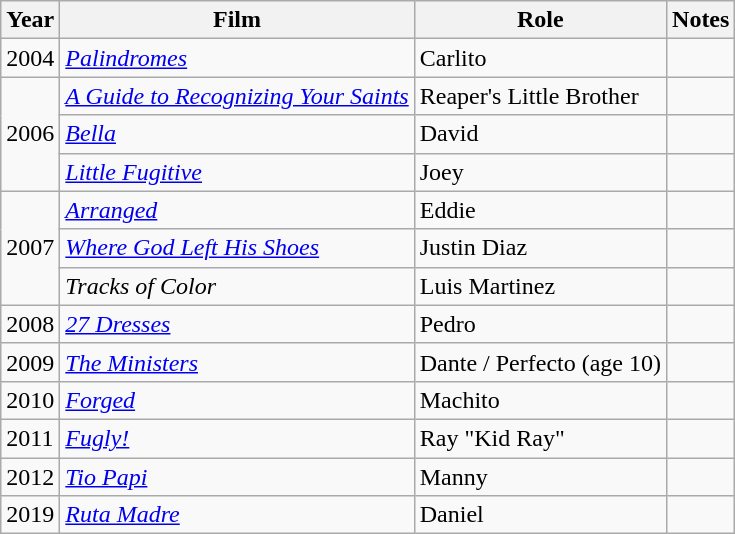<table class="wikitable">
<tr>
<th>Year</th>
<th>Film</th>
<th>Role</th>
<th>Notes</th>
</tr>
<tr>
<td>2004</td>
<td><em><a href='#'>Palindromes</a></em></td>
<td>Carlito</td>
<td></td>
</tr>
<tr>
<td rowspan="3">2006</td>
<td><em><a href='#'>A Guide to Recognizing Your Saints</a></em></td>
<td>Reaper's Little Brother</td>
<td></td>
</tr>
<tr>
<td><em><a href='#'>Bella</a></em></td>
<td>David</td>
<td></td>
</tr>
<tr>
<td><em><a href='#'>Little Fugitive</a></em></td>
<td>Joey</td>
<td></td>
</tr>
<tr>
<td rowspan="3">2007</td>
<td><em><a href='#'>Arranged</a></em></td>
<td>Eddie</td>
<td></td>
</tr>
<tr>
<td><em><a href='#'>Where God Left His Shoes</a></em></td>
<td>Justin Diaz</td>
<td></td>
</tr>
<tr>
<td><em>Tracks of Color</em></td>
<td>Luis Martinez</td>
<td></td>
</tr>
<tr>
<td>2008</td>
<td><em><a href='#'>27 Dresses</a></em></td>
<td>Pedro</td>
<td></td>
</tr>
<tr>
<td>2009</td>
<td><em><a href='#'>The Ministers</a></em></td>
<td>Dante / Perfecto (age 10)</td>
<td></td>
</tr>
<tr>
<td>2010</td>
<td><em><a href='#'>Forged</a></em></td>
<td>Machito</td>
<td></td>
</tr>
<tr>
<td>2011</td>
<td><em><a href='#'>Fugly!</a></em></td>
<td>Ray "Kid Ray"</td>
<td></td>
</tr>
<tr>
<td>2012</td>
<td><em><a href='#'>Tio Papi</a></em></td>
<td>Manny</td>
<td></td>
</tr>
<tr>
<td>2019</td>
<td><em><a href='#'>Ruta Madre</a></em></td>
<td>Daniel</td>
<td></td>
</tr>
</table>
